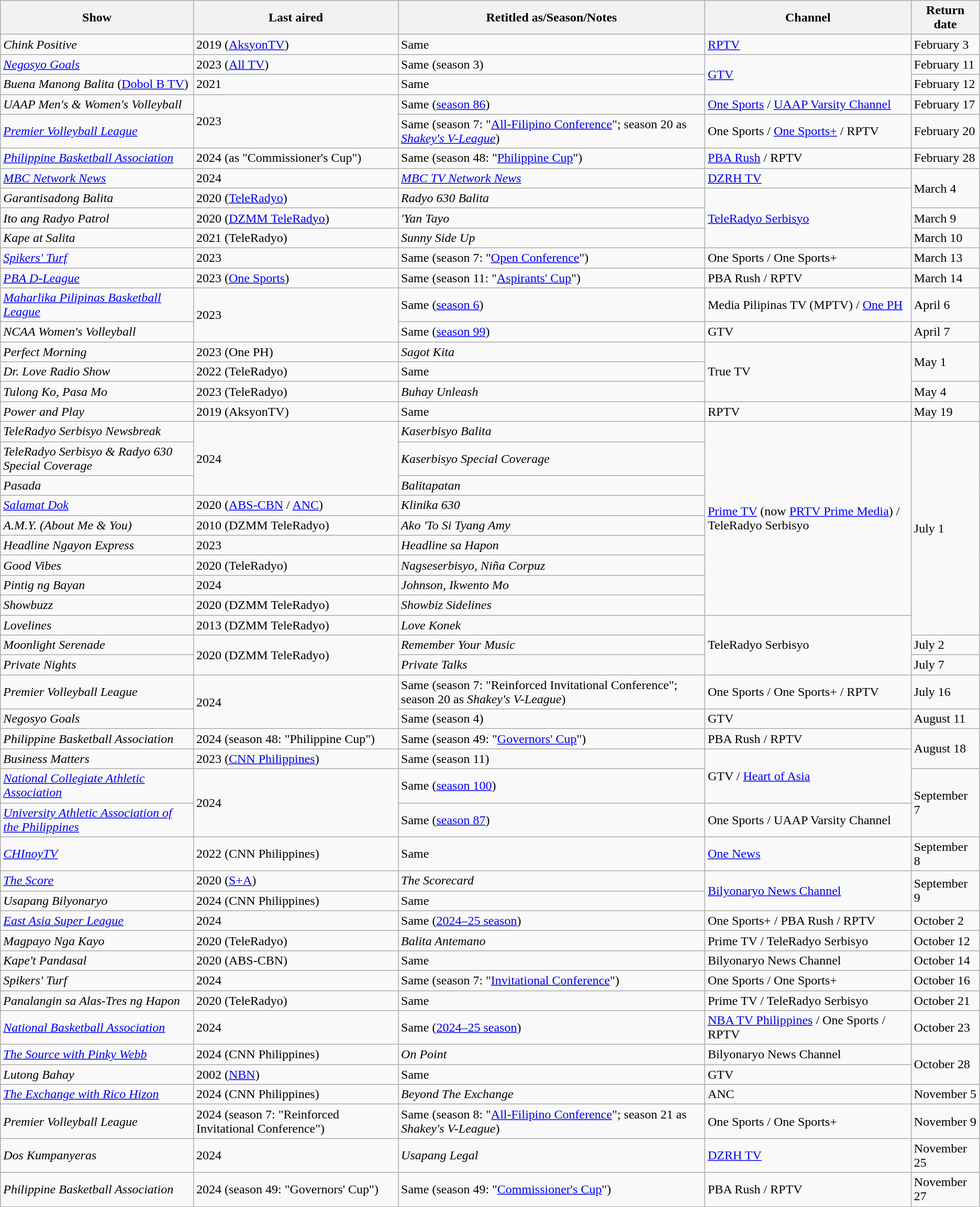<table class="wikitable">
<tr>
<th>Show</th>
<th>Last aired</th>
<th>Retitled as/Season/Notes</th>
<th>Channel</th>
<th>Return date</th>
</tr>
<tr>
<td><em>Chink Positive</em></td>
<td>2019 (<a href='#'>AksyonTV</a>)</td>
<td>Same</td>
<td><a href='#'>RPTV</a></td>
<td>February 3</td>
</tr>
<tr>
<td><em><a href='#'>Negosyo Goals</a></em></td>
<td>2023 (<a href='#'>All TV</a>)</td>
<td>Same (season 3)</td>
<td rowspan="2"><a href='#'>GTV</a></td>
<td>February 11</td>
</tr>
<tr>
<td><em>Buena Manong Balita</em> (<a href='#'>Dobol B TV</a>)</td>
<td>2021</td>
<td>Same</td>
<td>February 12</td>
</tr>
<tr>
<td><em>UAAP Men's & Women's Volleyball</em></td>
<td rowspan="2">2023</td>
<td>Same (<a href='#'>season 86</a>)</td>
<td><a href='#'>One Sports</a> / <a href='#'>UAAP Varsity Channel</a></td>
<td>February 17</td>
</tr>
<tr>
<td><em><a href='#'>Premier Volleyball League</a></em></td>
<td>Same (season 7: "<a href='#'>All-Filipino Conference</a>"; season 20 as <em><a href='#'>Shakey's V-League</a></em>)</td>
<td>One Sports / <a href='#'>One Sports+</a> / RPTV</td>
<td>February 20</td>
</tr>
<tr>
<td><em><a href='#'>Philippine Basketball Association</a></em></td>
<td>2024 (as "Commissioner's Cup")</td>
<td>Same (season 48: "<a href='#'>Philippine Cup</a>")</td>
<td><a href='#'>PBA Rush</a> / RPTV</td>
<td>February 28</td>
</tr>
<tr>
<td><em><a href='#'>MBC Network News</a></em></td>
<td>2024</td>
<td><em><a href='#'>MBC TV Network News</a></em></td>
<td><a href='#'>DZRH TV</a></td>
<td rowspan="2">March 4</td>
</tr>
<tr>
<td><em>Garantisadong Balita</em></td>
<td>2020 (<a href='#'>TeleRadyo</a>)</td>
<td><em>Radyo 630 Balita</em></td>
<td rowspan="3"><a href='#'>TeleRadyo Serbisyo</a></td>
</tr>
<tr>
<td><em>Ito ang Radyo Patrol</em></td>
<td>2020 (<a href='#'>DZMM TeleRadyo</a>)</td>
<td><em>'Yan Tayo</em></td>
<td>March 9</td>
</tr>
<tr>
<td><em>Kape at Salita</em></td>
<td>2021 (TeleRadyo)</td>
<td><em>Sunny Side Up</em></td>
<td>March 10</td>
</tr>
<tr>
<td><em><a href='#'>Spikers' Turf</a></em></td>
<td>2023</td>
<td>Same (season 7: "<a href='#'>Open Conference</a>")</td>
<td>One Sports / One Sports+</td>
<td>March 13</td>
</tr>
<tr>
<td><em><a href='#'>PBA D-League</a></em></td>
<td>2023 (<a href='#'>One Sports</a>)</td>
<td>Same (season 11: "<a href='#'>Aspirants' Cup</a>")</td>
<td>PBA Rush / RPTV</td>
<td>March 14</td>
</tr>
<tr>
<td><em><a href='#'>Maharlika Pilipinas Basketball League</a></em></td>
<td rowspan="2">2023</td>
<td>Same (<a href='#'>season 6</a>)</td>
<td>Media Pilipinas TV (MPTV) / <a href='#'>One PH</a></td>
<td>April 6</td>
</tr>
<tr>
<td><em>NCAA Women's Volleyball</em></td>
<td>Same (<a href='#'>season 99</a>)</td>
<td>GTV</td>
<td>April 7</td>
</tr>
<tr>
<td><em>Perfect Morning</em></td>
<td>2023 (One PH)</td>
<td><em>Sagot Kita</em></td>
<td rowspan="3">True TV</td>
<td rowspan="2">May 1</td>
</tr>
<tr>
<td><em>Dr. Love Radio Show</em></td>
<td>2022 (TeleRadyo)</td>
<td>Same</td>
</tr>
<tr>
<td><em>Tulong Ko, Pasa Mo</em></td>
<td>2023 (TeleRadyo)</td>
<td><em>Buhay Unleash</em></td>
<td>May 4</td>
</tr>
<tr>
<td><em>Power and Play</em></td>
<td>2019 (AksyonTV)</td>
<td>Same</td>
<td>RPTV</td>
<td>May 19</td>
</tr>
<tr>
<td><em>TeleRadyo Serbisyo Newsbreak</em></td>
<td rowspan="3">2024</td>
<td><em>Kaserbisyo Balita</em></td>
<td rowspan="9"><a href='#'>Prime TV</a> (now <a href='#'>PRTV Prime Media</a>) / TeleRadyo Serbisyo</td>
<td rowspan="10">July 1</td>
</tr>
<tr>
<td><em>TeleRadyo Serbisyo & Radyo 630 Special Coverage</em></td>
<td><em>Kaserbisyo Special Coverage</em></td>
</tr>
<tr>
<td><em>Pasada</em></td>
<td><em>Balitapatan</em></td>
</tr>
<tr>
<td><em><a href='#'>Salamat Dok</a></em></td>
<td>2020 (<a href='#'>ABS-CBN</a> / <a href='#'>ANC</a>)</td>
<td><em>Klinika 630</em></td>
</tr>
<tr>
<td><em>A.M.Y. (About Me & You)</em></td>
<td>2010 (DZMM TeleRadyo)</td>
<td><em>Ako 'To Si Tyang Amy</em></td>
</tr>
<tr>
<td><em>Headline Ngayon Express</em></td>
<td>2023</td>
<td><em>Headline sa Hapon</em></td>
</tr>
<tr>
<td><em>Good Vibes</em></td>
<td>2020 (TeleRadyo)</td>
<td><em>Nagseserbisyo, Niña Corpuz</em></td>
</tr>
<tr>
<td><em>Pintig ng Bayan</em></td>
<td>2024</td>
<td><em>Johnson, Ikwento Mo</em></td>
</tr>
<tr>
<td><em>Showbuzz</em></td>
<td>2020 (DZMM TeleRadyo)</td>
<td><em>Showbiz Sidelines</em></td>
</tr>
<tr>
<td><em>Lovelines</em></td>
<td>2013 (DZMM TeleRadyo)</td>
<td><em>Love Konek</em></td>
<td rowspan="3">TeleRadyo Serbisyo</td>
</tr>
<tr>
<td><em>Moonlight Serenade</em></td>
<td rowspan="2">2020 (DZMM TeleRadyo)</td>
<td><em>Remember Your Music</em></td>
<td>July 2</td>
</tr>
<tr>
<td><em>Private Nights</em></td>
<td><em>Private Talks</em></td>
<td>July 7</td>
</tr>
<tr>
<td><em>Premier Volleyball League</em></td>
<td rowspan="2">2024</td>
<td>Same (season 7: "Reinforced Invitational Conference"; season 20 as <em>Shakey's V-League</em>)</td>
<td>One Sports / One Sports+ / RPTV</td>
<td>July 16</td>
</tr>
<tr>
<td><em>Negosyo Goals</em></td>
<td>Same (season 4)</td>
<td>GTV</td>
<td>August 11</td>
</tr>
<tr>
<td><em>Philippine Basketball Association</em></td>
<td>2024 (season 48: "Philippine Cup")</td>
<td>Same (season 49: "<a href='#'>Governors' Cup</a>")</td>
<td>PBA Rush / RPTV</td>
<td rowspan="2">August 18</td>
</tr>
<tr>
<td><em>Business Matters</em></td>
<td>2023 (<a href='#'>CNN Philippines</a>)</td>
<td>Same (season 11)</td>
<td rowspan="2">GTV / <a href='#'>Heart of Asia</a></td>
</tr>
<tr>
<td><em><a href='#'>National Collegiate Athletic Association</a></em></td>
<td rowspan="2">2024</td>
<td>Same (<a href='#'>season 100</a>)</td>
<td rowspan="2">September 7</td>
</tr>
<tr>
<td><em><a href='#'>University Athletic Association of the Philippines</a></em></td>
<td>Same (<a href='#'>season 87</a>)</td>
<td>One Sports / UAAP Varsity Channel</td>
</tr>
<tr>
<td><em><a href='#'>CHInoyTV</a></em></td>
<td>2022 (CNN Philippines)</td>
<td>Same</td>
<td><a href='#'>One News</a></td>
<td>September 8</td>
</tr>
<tr>
<td><em><a href='#'>The Score</a></em></td>
<td>2020 (<a href='#'>S+A</a>)</td>
<td><em>The Scorecard</em></td>
<td rowspan="2"><a href='#'>Bilyonaryo News Channel</a></td>
<td rowspan="2">September 9</td>
</tr>
<tr>
<td><em>Usapang Bilyonaryo</em></td>
<td>2024 (CNN Philippines)</td>
<td>Same</td>
</tr>
<tr>
<td><em><a href='#'>East Asia Super League</a></em></td>
<td>2024</td>
<td>Same (<a href='#'>2024–25 season</a>)</td>
<td>One Sports+ / PBA Rush / RPTV</td>
<td>October 2</td>
</tr>
<tr>
<td><em>Magpayo Nga Kayo</em></td>
<td>2020 (TeleRadyo)</td>
<td><em>Balita Antemano</em></td>
<td>Prime TV / TeleRadyo Serbisyo</td>
<td>October 12</td>
</tr>
<tr>
<td><em>Kape't Pandasal</em></td>
<td>2020 (ABS-CBN)</td>
<td>Same</td>
<td>Bilyonaryo News Channel</td>
<td>October 14</td>
</tr>
<tr>
<td><em>Spikers' Turf</em></td>
<td>2024</td>
<td>Same (season 7: "<a href='#'>Invitational Conference</a>")</td>
<td>One Sports / One Sports+</td>
<td>October 16</td>
</tr>
<tr>
<td><em>Panalangin sa Alas-Tres ng Hapon</em></td>
<td>2020 (TeleRadyo)</td>
<td>Same</td>
<td>Prime TV / TeleRadyo Serbisyo</td>
<td>October 21</td>
</tr>
<tr>
<td><em><a href='#'>National Basketball Association</a></em></td>
<td>2024</td>
<td>Same (<a href='#'>2024–25 season</a>)</td>
<td><a href='#'>NBA TV Philippines</a> / One Sports / RPTV</td>
<td>October 23</td>
</tr>
<tr>
<td><em><a href='#'>The Source with Pinky Webb</a></em></td>
<td>2024 (CNN Philippines)</td>
<td><em>On Point</em></td>
<td>Bilyonaryo News Channel</td>
<td rowspan="2">October 28</td>
</tr>
<tr>
<td><em>Lutong Bahay</em></td>
<td>2002 (<a href='#'>NBN</a>)</td>
<td>Same</td>
<td>GTV</td>
</tr>
<tr>
<td><em><a href='#'>The Exchange with Rico Hizon</a></em></td>
<td>2024 (CNN Philippines)</td>
<td><em>Beyond The Exchange</em></td>
<td>ANC</td>
<td>November 5</td>
</tr>
<tr>
<td><em>Premier Volleyball League</em></td>
<td>2024 (season 7: "Reinforced Invitational Conference")</td>
<td>Same (season 8: "<a href='#'>All-Filipino Conference</a>"; season 21 as <em>Shakey's V-League</em>)</td>
<td>One Sports / One Sports+</td>
<td>November 9</td>
</tr>
<tr>
<td><em>Dos Kumpanyeras</em></td>
<td>2024</td>
<td><em>Usapang Legal</em></td>
<td><a href='#'>DZRH TV</a></td>
<td>November 25</td>
</tr>
<tr>
<td><em>Philippine Basketball Association</em></td>
<td>2024 (season 49: "Governors' Cup")</td>
<td>Same (season 49: "<a href='#'>Commissioner's Cup</a>")</td>
<td>PBA Rush / RPTV</td>
<td>November 27</td>
</tr>
</table>
